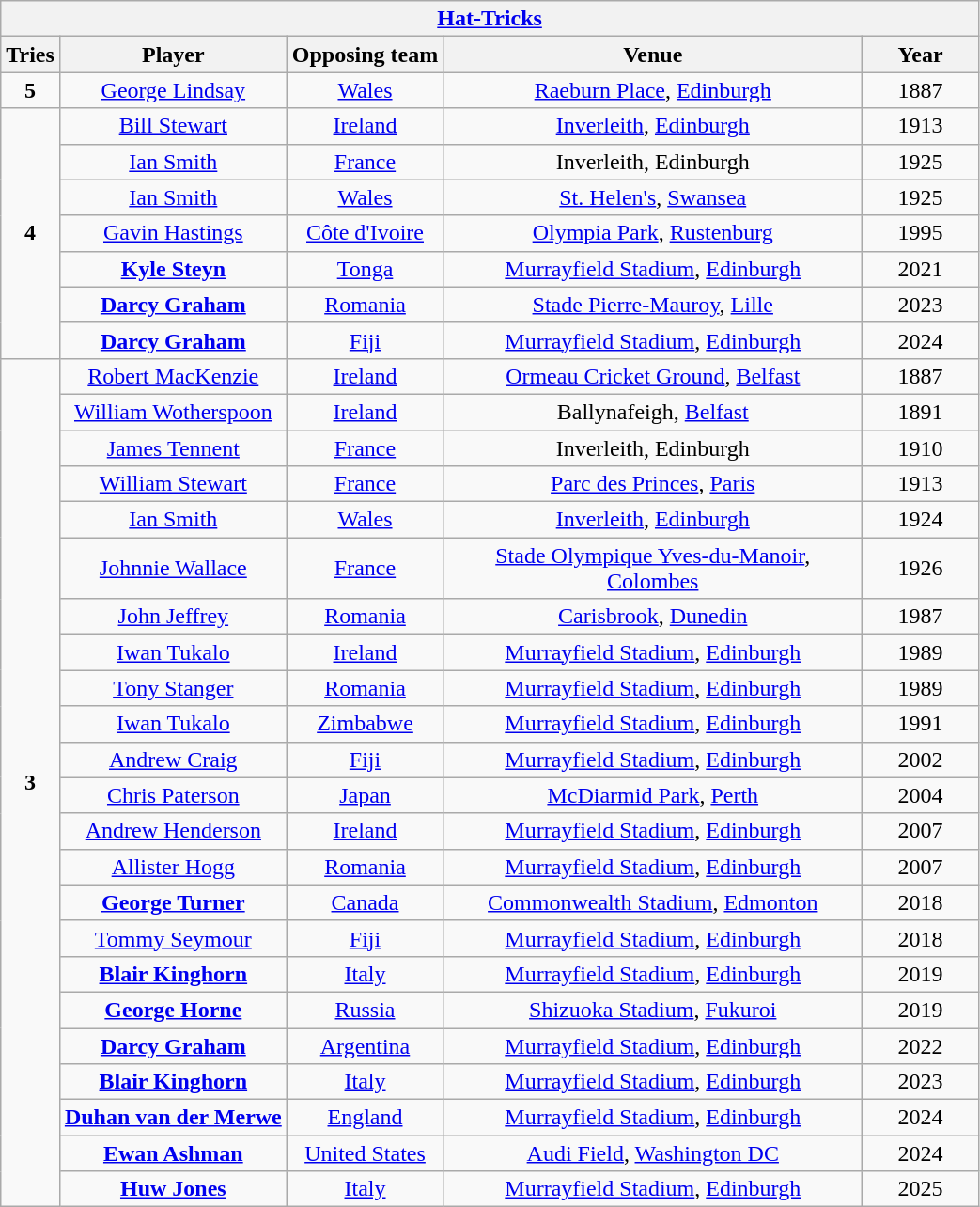<table class="wikitable" style="text-align:center">
<tr>
<th colspan=5><a href='#'>Hat-Tricks</a></th>
</tr>
<tr>
<th>Tries</th>
<th !>Player</th>
<th !>Opposing team</th>
<th ! width="290">Venue</th>
<th ! width="75">Year</th>
</tr>
<tr>
<td><strong>5</strong></td>
<td><a href='#'>George Lindsay</a></td>
<td><a href='#'>Wales</a></td>
<td><a href='#'>Raeburn Place</a>, <a href='#'>Edinburgh</a></td>
<td>1887</td>
</tr>
<tr>
<td rowspan=7><strong>4</strong></td>
<td><a href='#'>Bill Stewart</a></td>
<td><a href='#'>Ireland</a></td>
<td><a href='#'>Inverleith</a>, <a href='#'>Edinburgh</a></td>
<td>1913</td>
</tr>
<tr>
<td><a href='#'>Ian Smith</a></td>
<td><a href='#'>France</a></td>
<td>Inverleith, Edinburgh</td>
<td>1925</td>
</tr>
<tr>
<td><a href='#'>Ian Smith</a></td>
<td><a href='#'>Wales</a></td>
<td><a href='#'>St. Helen's</a>, <a href='#'>Swansea</a></td>
<td>1925</td>
</tr>
<tr>
<td><a href='#'>Gavin Hastings</a></td>
<td><a href='#'>Côte d'Ivoire</a></td>
<td><a href='#'>Olympia Park</a>, <a href='#'>Rustenburg</a></td>
<td>1995</td>
</tr>
<tr>
<td><strong><a href='#'>Kyle Steyn</a></strong></td>
<td><a href='#'>Tonga</a></td>
<td><a href='#'>Murrayfield Stadium</a>, <a href='#'>Edinburgh</a></td>
<td>2021</td>
</tr>
<tr>
<td><strong><a href='#'>Darcy Graham</a></strong></td>
<td><a href='#'>Romania</a></td>
<td><a href='#'>Stade Pierre-Mauroy</a>, <a href='#'>Lille</a></td>
<td>2023</td>
</tr>
<tr>
<td><strong><a href='#'>Darcy Graham</a></strong></td>
<td><a href='#'>Fiji</a></td>
<td><a href='#'>Murrayfield Stadium</a>, <a href='#'>Edinburgh</a></td>
<td>2024</td>
</tr>
<tr>
<td rowspan="23"><strong>3</strong></td>
<td><a href='#'>Robert MacKenzie</a></td>
<td><a href='#'>Ireland</a></td>
<td><a href='#'>Ormeau Cricket Ground</a>, <a href='#'>Belfast</a></td>
<td>1887</td>
</tr>
<tr>
<td><a href='#'>William Wotherspoon</a></td>
<td><a href='#'>Ireland</a></td>
<td>Ballynafeigh, <a href='#'>Belfast</a></td>
<td>1891</td>
</tr>
<tr>
<td><a href='#'>James Tennent</a></td>
<td><a href='#'>France</a></td>
<td>Inverleith, Edinburgh</td>
<td>1910</td>
</tr>
<tr>
<td><a href='#'>William Stewart</a></td>
<td><a href='#'>France</a></td>
<td><a href='#'>Parc des Princes</a>, <a href='#'>Paris</a></td>
<td>1913</td>
</tr>
<tr>
<td><a href='#'>Ian Smith</a></td>
<td><a href='#'>Wales</a></td>
<td><a href='#'>Inverleith</a>, <a href='#'>Edinburgh</a></td>
<td>1924</td>
</tr>
<tr>
<td><a href='#'>Johnnie Wallace</a></td>
<td><a href='#'>France</a></td>
<td><a href='#'>Stade Olympique Yves-du-Manoir</a>, <a href='#'>Colombes</a></td>
<td>1926</td>
</tr>
<tr>
<td><a href='#'>John Jeffrey</a></td>
<td><a href='#'>Romania</a></td>
<td><a href='#'>Carisbrook</a>, <a href='#'>Dunedin</a></td>
<td>1987</td>
</tr>
<tr>
<td><a href='#'>Iwan Tukalo</a></td>
<td><a href='#'>Ireland</a></td>
<td><a href='#'>Murrayfield Stadium</a>, <a href='#'>Edinburgh</a></td>
<td>1989</td>
</tr>
<tr>
<td><a href='#'>Tony Stanger</a></td>
<td><a href='#'>Romania</a></td>
<td><a href='#'>Murrayfield Stadium</a>, <a href='#'>Edinburgh</a></td>
<td>1989</td>
</tr>
<tr>
<td><a href='#'>Iwan Tukalo</a></td>
<td><a href='#'>Zimbabwe</a></td>
<td><a href='#'>Murrayfield Stadium</a>, <a href='#'>Edinburgh</a></td>
<td>1991</td>
</tr>
<tr>
<td><a href='#'>Andrew Craig</a></td>
<td><a href='#'>Fiji</a></td>
<td><a href='#'>Murrayfield Stadium</a>, <a href='#'>Edinburgh</a></td>
<td>2002</td>
</tr>
<tr>
<td><a href='#'>Chris Paterson</a></td>
<td><a href='#'>Japan</a></td>
<td><a href='#'>McDiarmid Park</a>, <a href='#'>Perth</a></td>
<td>2004</td>
</tr>
<tr>
<td><a href='#'>Andrew Henderson</a></td>
<td><a href='#'>Ireland</a></td>
<td><a href='#'>Murrayfield Stadium</a>, <a href='#'>Edinburgh</a></td>
<td>2007</td>
</tr>
<tr>
<td><a href='#'>Allister Hogg</a></td>
<td><a href='#'>Romania</a></td>
<td><a href='#'>Murrayfield Stadium</a>, <a href='#'>Edinburgh</a></td>
<td>2007</td>
</tr>
<tr>
<td><strong><a href='#'>George Turner</a></strong></td>
<td><a href='#'>Canada</a></td>
<td><a href='#'>Commonwealth Stadium</a>, <a href='#'>Edmonton</a></td>
<td>2018</td>
</tr>
<tr>
<td><a href='#'>Tommy Seymour</a></td>
<td><a href='#'>Fiji</a></td>
<td><a href='#'>Murrayfield Stadium</a>, <a href='#'>Edinburgh</a></td>
<td>2018</td>
</tr>
<tr>
<td><strong><a href='#'>Blair Kinghorn</a></strong></td>
<td><a href='#'>Italy</a></td>
<td><a href='#'>Murrayfield Stadium</a>, <a href='#'>Edinburgh</a></td>
<td>2019</td>
</tr>
<tr>
<td><strong><a href='#'>George Horne</a></strong></td>
<td><a href='#'>Russia</a></td>
<td><a href='#'>Shizuoka Stadium</a>, <a href='#'>Fukuroi</a></td>
<td>2019</td>
</tr>
<tr>
<td><strong><a href='#'>Darcy Graham</a></strong></td>
<td><a href='#'>Argentina</a></td>
<td><a href='#'>Murrayfield Stadium</a>, <a href='#'>Edinburgh</a></td>
<td>2022</td>
</tr>
<tr>
<td><strong><a href='#'>Blair Kinghorn</a></strong></td>
<td><a href='#'>Italy</a></td>
<td><a href='#'>Murrayfield Stadium</a>, <a href='#'>Edinburgh</a></td>
<td>2023</td>
</tr>
<tr>
<td><strong><a href='#'>Duhan van der Merwe</a></strong></td>
<td><a href='#'>England</a></td>
<td><a href='#'>Murrayfield Stadium</a>, <a href='#'>Edinburgh</a></td>
<td>2024</td>
</tr>
<tr>
<td><strong><a href='#'>Ewan Ashman</a></strong></td>
<td><a href='#'>United States</a></td>
<td><a href='#'>Audi Field</a>, <a href='#'>Washington DC</a></td>
<td>2024</td>
</tr>
<tr>
<td><strong><a href='#'>Huw Jones</a></strong></td>
<td><a href='#'>Italy</a></td>
<td><a href='#'>Murrayfield Stadium</a>, <a href='#'>Edinburgh</a></td>
<td>2025</td>
</tr>
</table>
